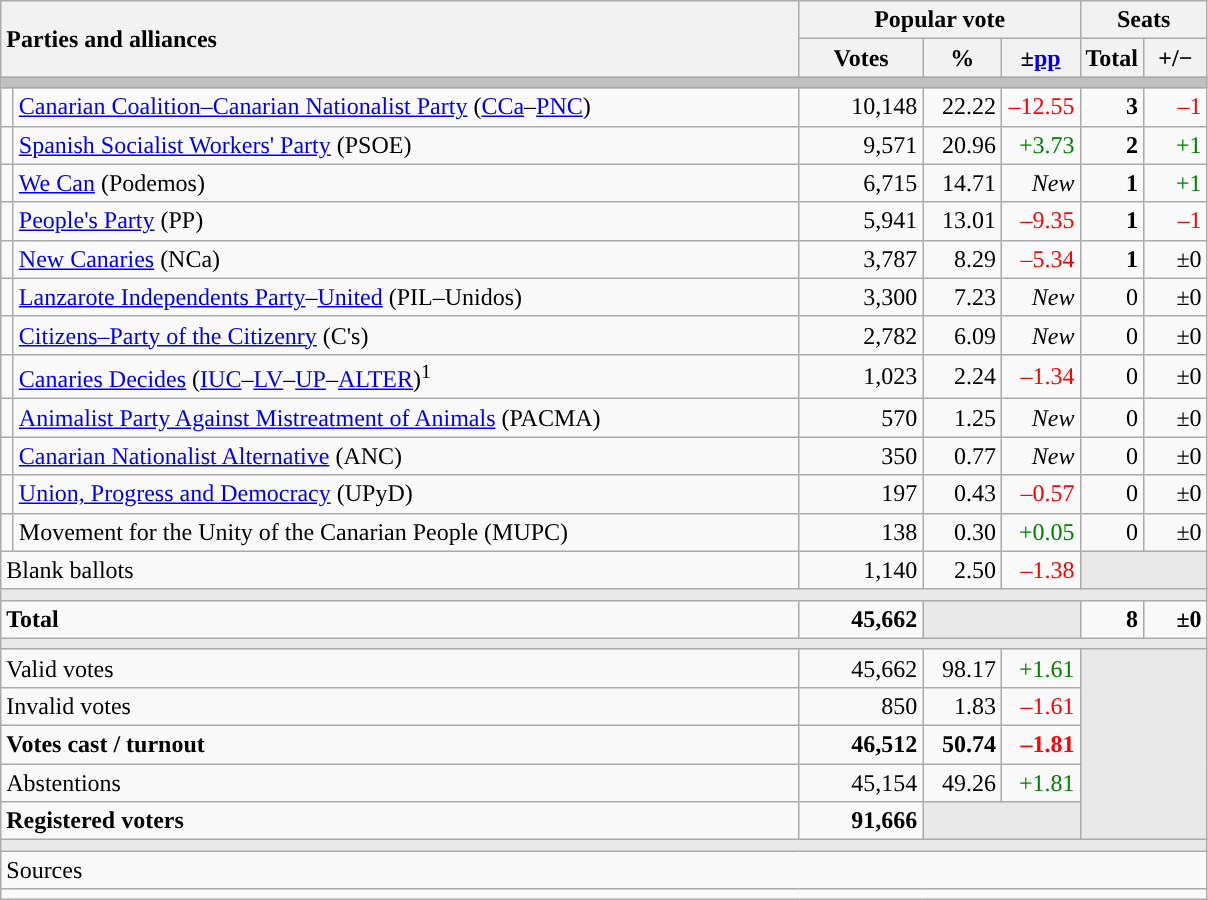<table class="wikitable" style="text-align:right;">
<tr>
<th style="text-align:left;" rowspan="2" colspan="2" width="525">Parties and alliances</th>
<th colspan="3">Popular vote</th>
<th colspan="2">Seats</th>
</tr>
<tr>
<th width="75">Votes</th>
<th width="45">%</th>
<th width="45">±<a href='#'>pp</a></th>
<th width="35">Total</th>
<th width="35">+/−</th>
</tr>
<tr>
<td colspan="7" bgcolor="#C0C0C0"></td>
</tr>
<tr>
<td width="1" style="color:inherit;background:"></td>
<td align="left"><a href='#'>Canarian Coalition–Canarian Nationalist Party</a> (<a href='#'>CCa</a>–<a href='#'>PNC</a>)</td>
<td>10,148</td>
<td>22.22</td>
<td style="color:red;">–12.55</td>
<td><strong>3</strong></td>
<td style="color:red;">–1</td>
</tr>
<tr>
<td style="color:inherit;background:"></td>
<td align="left"><a href='#'>Spanish Socialist Workers' Party</a> (PSOE)</td>
<td>9,571</td>
<td>20.96</td>
<td style="color:green;">+3.73</td>
<td><strong>2</strong></td>
<td style="color:green;">+1</td>
</tr>
<tr>
<td style="color:inherit;background:"></td>
<td align="left"><a href='#'>We Can</a> (Podemos)</td>
<td>6,715</td>
<td>14.71</td>
<td><em>New</em></td>
<td><strong>1</strong></td>
<td style="color:green;">+1</td>
</tr>
<tr>
<td style="color:inherit;background:"></td>
<td align="left"><a href='#'>People's Party</a> (PP)</td>
<td>5,941</td>
<td>13.01</td>
<td style="color:red;">–9.35</td>
<td><strong>1</strong></td>
<td style="color:red;">–1</td>
</tr>
<tr>
<td style="color:inherit;background:"></td>
<td align="left"><a href='#'>New Canaries</a> (NCa)</td>
<td>3,787</td>
<td>8.29</td>
<td style="color:red;">–5.34</td>
<td><strong>1</strong></td>
<td>±0</td>
</tr>
<tr>
<td style="color:inherit;background:"></td>
<td align="left"><a href='#'>Lanzarote Independents Party</a>–<a href='#'>United</a> (PIL–Unidos)</td>
<td>3,300</td>
<td>7.23</td>
<td><em>New</em></td>
<td>0</td>
<td>±0</td>
</tr>
<tr>
<td style="color:inherit;background:"></td>
<td align="left"><a href='#'>Citizens–Party of the Citizenry</a> (C's)</td>
<td>2,782</td>
<td>6.09</td>
<td><em>New</em></td>
<td>0</td>
<td>±0</td>
</tr>
<tr>
<td style="color:inherit;background:"></td>
<td align="left"><a href='#'>Canaries Decides</a> (<a href='#'>IUC</a>–<a href='#'>LV</a>–<a href='#'>UP</a>–<a href='#'>ALTER</a>)<sup>1</sup></td>
<td>1,023</td>
<td>2.24</td>
<td style="color:red;">–1.34</td>
<td>0</td>
<td>±0</td>
</tr>
<tr>
<td style="color:inherit;background:"></td>
<td align="left"><a href='#'>Animalist Party Against Mistreatment of Animals</a> (PACMA)</td>
<td>570</td>
<td>1.25</td>
<td><em>New</em></td>
<td>0</td>
<td>±0</td>
</tr>
<tr>
<td style="color:inherit;background:"></td>
<td align="left"><a href='#'>Canarian Nationalist Alternative</a> (ANC)</td>
<td>350</td>
<td>0.77</td>
<td><em>New</em></td>
<td>0</td>
<td>±0</td>
</tr>
<tr>
<td style="color:inherit;background:"></td>
<td align="left"><a href='#'>Union, Progress and Democracy</a> (UPyD)</td>
<td>197</td>
<td>0.43</td>
<td style="color:red;">–0.57</td>
<td>0</td>
<td>±0</td>
</tr>
<tr>
<td style="color:inherit;background:"></td>
<td align="left">Movement for the Unity of the Canarian People (MUPC)</td>
<td>138</td>
<td>0.30</td>
<td style="color:green;">+0.05</td>
<td>0</td>
<td>±0</td>
</tr>
<tr>
<td align="left" colspan="2">Blank ballots</td>
<td>1,140</td>
<td>2.50</td>
<td style="color:red;">–1.38</td>
<td bgcolor="#E9E9E9" colspan="2"></td>
</tr>
<tr>
<td colspan="7" bgcolor="#E9E9E9"></td>
</tr>
<tr style="font-weight:bold;">
<td align="left" colspan="2">Total</td>
<td>45,662</td>
<td bgcolor="#E9E9E9" colspan="2"></td>
<td>8</td>
<td>±0</td>
</tr>
<tr>
<td colspan="7" bgcolor="#E9E9E9"></td>
</tr>
<tr>
<td align="left" colspan="2">Valid votes</td>
<td>45,662</td>
<td>98.17</td>
<td style="color:green;">+1.61</td>
<td bgcolor="#E9E9E9" colspan="2" rowspan="5"></td>
</tr>
<tr>
<td align="left" colspan="2">Invalid votes</td>
<td>850</td>
<td>1.83</td>
<td style="color:red;">–1.61</td>
</tr>
<tr style="font-weight:bold;">
<td align="left" colspan="2">Votes cast / turnout</td>
<td>46,512</td>
<td>50.74</td>
<td style="color:red;">–1.81</td>
</tr>
<tr>
<td align="left" colspan="2">Abstentions</td>
<td>45,154</td>
<td>49.26</td>
<td style="color:green;">+1.81</td>
</tr>
<tr style="font-weight:bold;">
<td align="left" colspan="2">Registered voters</td>
<td>91,666</td>
<td bgcolor="#E9E9E9" colspan="2"></td>
</tr>
<tr>
<td colspan="7" bgcolor="#E9E9E9"></td>
</tr>
<tr>
<td align="left" colspan="7">Sources</td>
</tr>
<tr>
<td colspan="7" style="text-align:left; max-width:790px;"></td>
</tr>
</table>
